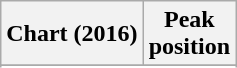<table class="wikitable sortable plainrowheaders">
<tr>
<th scope="col">Chart (2016)</th>
<th scope="col">Peak<br>position</th>
</tr>
<tr>
</tr>
<tr>
</tr>
<tr>
</tr>
<tr>
</tr>
</table>
